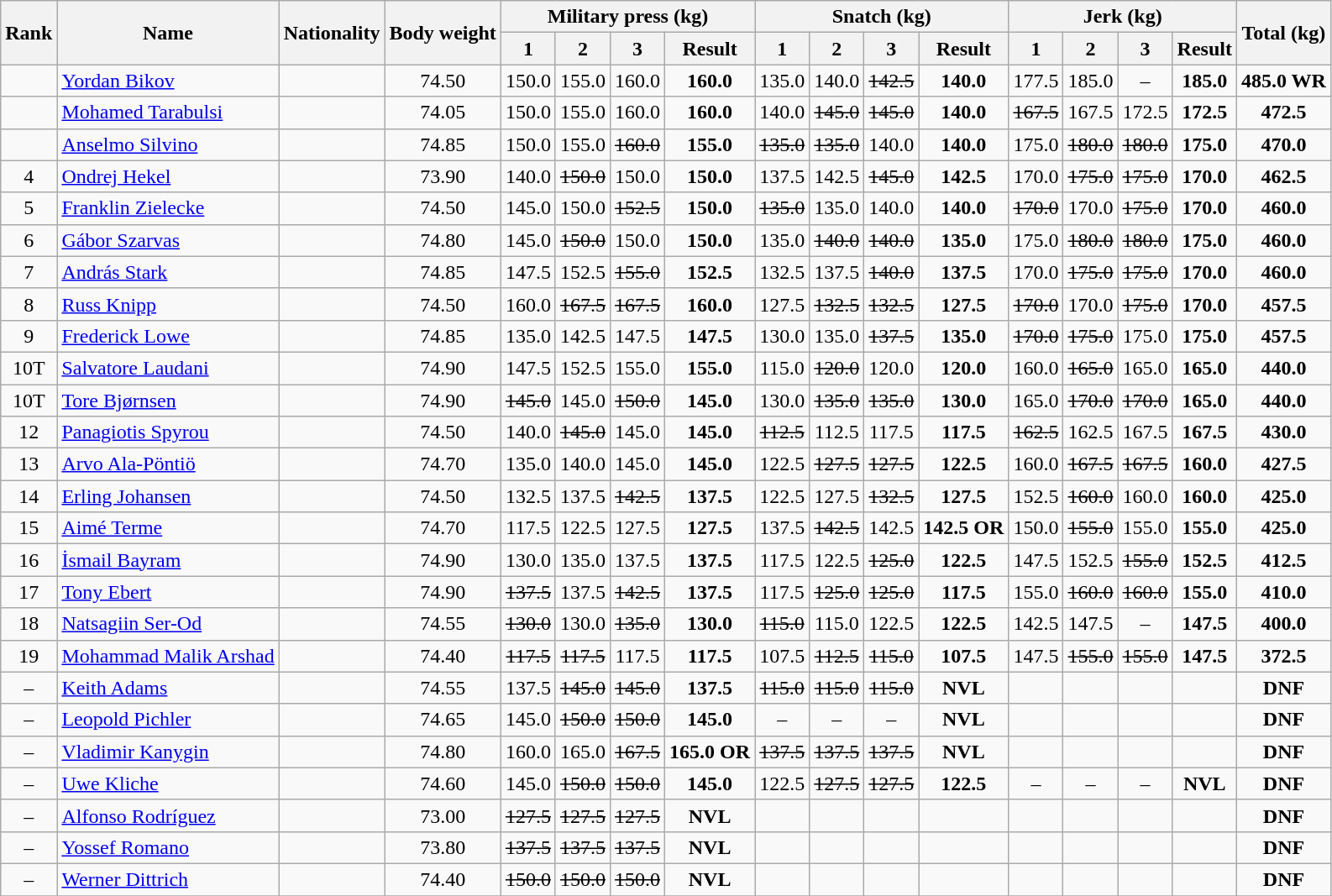<table class="wikitable sortable" style="text-align:center">
<tr>
<th rowspan=2>Rank</th>
<th rowspan=2>Name</th>
<th rowspan=2>Nationality</th>
<th rowspan=2>Body weight</th>
<th colspan=4>Military press (kg)</th>
<th colspan=4>Snatch (kg)</th>
<th colspan=4>Jerk (kg)</th>
<th rowspan=2>Total (kg)</th>
</tr>
<tr>
<th>1</th>
<th>2</th>
<th>3</th>
<th>Result</th>
<th>1</th>
<th>2</th>
<th>3</th>
<th>Result</th>
<th>1</th>
<th>2</th>
<th>3</th>
<th>Result</th>
</tr>
<tr>
<td></td>
<td align=left><a href='#'>Yordan Bikov</a></td>
<td align=left></td>
<td>74.50</td>
<td>150.0</td>
<td>155.0</td>
<td>160.0</td>
<td><strong>160.0</strong></td>
<td>135.0</td>
<td>140.0</td>
<td><s>142.5 </s></td>
<td><strong>140.0</strong></td>
<td>177.5</td>
<td>185.0</td>
<td>–</td>
<td><strong>185.0</strong></td>
<td><strong>485.0 WR</strong></td>
</tr>
<tr>
<td></td>
<td align=left><a href='#'>Mohamed Tarabulsi</a></td>
<td align=left></td>
<td>74.05</td>
<td>150.0</td>
<td>155.0</td>
<td>160.0</td>
<td><strong>160.0</strong></td>
<td>140.0</td>
<td><s>145.0 </s></td>
<td><s>145.0 </s></td>
<td><strong>140.0</strong></td>
<td><s>167.5 </s></td>
<td>167.5</td>
<td>172.5</td>
<td><strong>172.5</strong></td>
<td><strong>472.5</strong></td>
</tr>
<tr>
<td></td>
<td align=left><a href='#'>Anselmo Silvino</a></td>
<td align=left></td>
<td>74.85</td>
<td>150.0</td>
<td>155.0</td>
<td><s>160.0 </s></td>
<td><strong>155.0</strong></td>
<td><s>135.0 </s></td>
<td><s>135.0 </s></td>
<td>140.0</td>
<td><strong>140.0</strong></td>
<td>175.0</td>
<td><s>180.0 </s></td>
<td><s>180.0 </s></td>
<td><strong>175.0</strong></td>
<td><strong>470.0</strong></td>
</tr>
<tr>
<td>4</td>
<td align=left><a href='#'>Ondrej Hekel</a></td>
<td align=left></td>
<td>73.90</td>
<td>140.0</td>
<td><s>150.0 </s></td>
<td>150.0</td>
<td><strong>150.0</strong></td>
<td>137.5</td>
<td>142.5</td>
<td><s>145.0 </s></td>
<td><strong>142.5</strong></td>
<td>170.0</td>
<td><s>175.0 </s></td>
<td><s>175.0 </s></td>
<td><strong>170.0</strong></td>
<td><strong>462.5</strong></td>
</tr>
<tr>
<td>5</td>
<td align=left><a href='#'>Franklin Zielecke</a></td>
<td align=left></td>
<td>74.50</td>
<td>145.0</td>
<td>150.0</td>
<td><s>152.5 </s></td>
<td><strong>150.0</strong></td>
<td><s>135.0 </s></td>
<td>135.0</td>
<td>140.0</td>
<td><strong>140.0</strong></td>
<td><s>170.0 </s></td>
<td>170.0</td>
<td><s>175.0 </s></td>
<td><strong>170.0</strong></td>
<td><strong>460.0</strong></td>
</tr>
<tr>
<td>6</td>
<td align=left><a href='#'>Gábor Szarvas</a></td>
<td align=left></td>
<td>74.80</td>
<td>145.0</td>
<td><s>150.0 </s></td>
<td>150.0</td>
<td><strong>150.0</strong></td>
<td>135.0</td>
<td><s>140.0 </s></td>
<td><s>140.0 </s></td>
<td><strong>135.0</strong></td>
<td>175.0</td>
<td><s>180.0 </s></td>
<td><s>180.0 </s></td>
<td><strong>175.0</strong></td>
<td><strong>460.0</strong></td>
</tr>
<tr>
<td>7</td>
<td align=left><a href='#'>András Stark</a></td>
<td align=left></td>
<td>74.85</td>
<td>147.5</td>
<td>152.5</td>
<td><s>155.0 </s></td>
<td><strong>152.5</strong></td>
<td>132.5</td>
<td>137.5</td>
<td><s>140.0 </s></td>
<td><strong>137.5</strong></td>
<td>170.0</td>
<td><s>175.0 </s></td>
<td><s>175.0 </s></td>
<td><strong>170.0</strong></td>
<td><strong>460.0</strong></td>
</tr>
<tr>
<td>8</td>
<td align=left><a href='#'>Russ Knipp</a></td>
<td align=left></td>
<td>74.50</td>
<td>160.0</td>
<td><s>167.5 </s></td>
<td><s>167.5 </s></td>
<td><strong>160.0</strong></td>
<td>127.5</td>
<td><s>132.5 </s></td>
<td><s>132.5 </s></td>
<td><strong>127.5</strong></td>
<td><s>170.0 </s></td>
<td>170.0</td>
<td><s>175.0 </s></td>
<td><strong>170.0</strong></td>
<td><strong>457.5</strong></td>
</tr>
<tr>
<td>9</td>
<td align=left><a href='#'>Frederick Lowe</a></td>
<td align=left></td>
<td>74.85</td>
<td>135.0</td>
<td>142.5</td>
<td>147.5</td>
<td><strong>147.5</strong></td>
<td>130.0</td>
<td>135.0</td>
<td><s>137.5 </s></td>
<td><strong>135.0</strong></td>
<td><s>170.0 </s></td>
<td><s>175.0 </s></td>
<td>175.0</td>
<td><strong>175.0</strong></td>
<td><strong>457.5</strong></td>
</tr>
<tr>
<td>10T</td>
<td align=left><a href='#'>Salvatore Laudani</a></td>
<td align=left></td>
<td>74.90</td>
<td>147.5</td>
<td>152.5</td>
<td>155.0</td>
<td><strong>155.0</strong></td>
<td>115.0</td>
<td><s>120.0 </s></td>
<td>120.0</td>
<td><strong>120.0</strong></td>
<td>160.0</td>
<td><s>165.0 </s></td>
<td>165.0</td>
<td><strong>165.0</strong></td>
<td><strong>440.0</strong></td>
</tr>
<tr>
<td>10T</td>
<td align=left><a href='#'>Tore Bjørnsen</a></td>
<td align=left></td>
<td>74.90</td>
<td><s>145.0 </s></td>
<td>145.0</td>
<td><s>150.0 </s></td>
<td><strong>145.0</strong></td>
<td>130.0</td>
<td><s>135.0 </s></td>
<td><s>135.0 </s></td>
<td><strong>130.0</strong></td>
<td>165.0</td>
<td><s>170.0 </s></td>
<td><s>170.0 </s></td>
<td><strong>165.0</strong></td>
<td><strong>440.0</strong></td>
</tr>
<tr>
<td>12</td>
<td align=left><a href='#'>Panagiotis Spyrou</a></td>
<td align=left></td>
<td>74.50</td>
<td>140.0</td>
<td><s>145.0 </s></td>
<td>145.0</td>
<td><strong>145.0</strong></td>
<td><s>112.5 </s></td>
<td>112.5</td>
<td>117.5</td>
<td><strong>117.5</strong></td>
<td><s>162.5 </s></td>
<td>162.5</td>
<td>167.5</td>
<td><strong>167.5</strong></td>
<td><strong>430.0</strong></td>
</tr>
<tr>
<td>13</td>
<td align=left><a href='#'>Arvo Ala-Pöntiö</a></td>
<td align=left></td>
<td>74.70</td>
<td>135.0</td>
<td>140.0</td>
<td>145.0</td>
<td><strong>145.0</strong></td>
<td>122.5</td>
<td><s>127.5 </s></td>
<td><s>127.5 </s></td>
<td><strong>122.5</strong></td>
<td>160.0</td>
<td><s>167.5 </s></td>
<td><s>167.5 </s></td>
<td><strong>160.0</strong></td>
<td><strong>427.5</strong></td>
</tr>
<tr>
<td>14</td>
<td align=left><a href='#'>Erling Johansen</a></td>
<td align=left></td>
<td>74.50</td>
<td>132.5</td>
<td>137.5</td>
<td><s>142.5 </s></td>
<td><strong>137.5</strong></td>
<td>122.5</td>
<td>127.5</td>
<td><s>132.5 </s></td>
<td><strong>127.5</strong></td>
<td>152.5</td>
<td><s>160.0 </s></td>
<td>160.0</td>
<td><strong>160.0</strong></td>
<td><strong>425.0</strong></td>
</tr>
<tr>
<td>15</td>
<td align=left><a href='#'>Aimé Terme</a></td>
<td align=left></td>
<td>74.70</td>
<td>117.5</td>
<td>122.5</td>
<td>127.5</td>
<td><strong>127.5</strong></td>
<td>137.5</td>
<td><s>142.5 </s></td>
<td>142.5</td>
<td><strong>142.5 OR </strong></td>
<td>150.0</td>
<td><s>155.0 </s></td>
<td>155.0</td>
<td><strong>155.0</strong></td>
<td><strong>425.0</strong></td>
</tr>
<tr>
<td>16</td>
<td align=left><a href='#'>İsmail Bayram</a></td>
<td align=left></td>
<td>74.90</td>
<td>130.0</td>
<td>135.0</td>
<td>137.5</td>
<td><strong>137.5</strong></td>
<td>117.5</td>
<td>122.5</td>
<td><s>125.0 </s></td>
<td><strong>122.5</strong></td>
<td>147.5</td>
<td>152.5</td>
<td><s>155.0 </s></td>
<td><strong>152.5</strong></td>
<td><strong>412.5</strong></td>
</tr>
<tr>
<td>17</td>
<td align=left><a href='#'>Tony Ebert</a></td>
<td align=left></td>
<td>74.90</td>
<td><s>137.5 </s></td>
<td>137.5</td>
<td><s>142.5 </s></td>
<td><strong>137.5</strong></td>
<td>117.5</td>
<td><s>125.0 </s></td>
<td><s>125.0 </s></td>
<td><strong>117.5</strong></td>
<td>155.0</td>
<td><s>160.0 </s></td>
<td><s>160.0 </s></td>
<td><strong>155.0</strong></td>
<td><strong>410.0</strong></td>
</tr>
<tr>
<td>18</td>
<td align=left><a href='#'>Natsagiin Ser-Od</a></td>
<td align=left></td>
<td>74.55</td>
<td><s>130.0 </s></td>
<td>130.0</td>
<td><s>135.0 </s></td>
<td><strong>130.0</strong></td>
<td><s>115.0 </s></td>
<td>115.0</td>
<td>122.5</td>
<td><strong>122.5</strong></td>
<td>142.5</td>
<td>147.5</td>
<td>–</td>
<td><strong>147.5</strong></td>
<td><strong>400.0</strong></td>
</tr>
<tr>
<td>19</td>
<td align=left><a href='#'>Mohammad Malik Arshad</a></td>
<td align=left></td>
<td>74.40</td>
<td><s>117.5 </s></td>
<td><s>117.5 </s></td>
<td>117.5</td>
<td><strong>117.5</strong></td>
<td>107.5</td>
<td><s>112.5 </s></td>
<td><s>115.0 </s></td>
<td><strong>107.5</strong></td>
<td>147.5</td>
<td><s>155.0 </s></td>
<td><s>155.0 </s></td>
<td><strong>147.5</strong></td>
<td><strong>372.5</strong></td>
</tr>
<tr>
<td>–</td>
<td align=left><a href='#'>Keith Adams</a></td>
<td align=left></td>
<td>74.55</td>
<td>137.5</td>
<td><s>145.0 </s></td>
<td><s>145.0 </s></td>
<td><strong>137.5</strong></td>
<td><s>115.0 </s></td>
<td><s>115.0 </s></td>
<td><s>115.0 </s></td>
<td><strong>NVL </strong></td>
<td></td>
<td></td>
<td></td>
<td><strong> </strong></td>
<td><strong>DNF</strong></td>
</tr>
<tr>
<td>–</td>
<td align=left><a href='#'>Leopold Pichler</a></td>
<td align=left></td>
<td>74.65</td>
<td>145.0</td>
<td><s>150.0 </s></td>
<td><s>150.0 </s></td>
<td><strong>145.0</strong></td>
<td>–</td>
<td>–</td>
<td>–</td>
<td><strong>NVL </strong></td>
<td></td>
<td></td>
<td></td>
<td><strong> </strong></td>
<td><strong>DNF</strong></td>
</tr>
<tr>
<td>–</td>
<td align=left><a href='#'>Vladimir Kanygin</a></td>
<td align=left></td>
<td>74.80</td>
<td>160.0</td>
<td>165.0</td>
<td><s>167.5 </s></td>
<td><strong>165.0 OR </strong></td>
<td><s>137.5 </s></td>
<td><s>137.5 </s></td>
<td><s>137.5 </s></td>
<td><strong>NVL </strong></td>
<td></td>
<td></td>
<td></td>
<td><strong> </strong></td>
<td><strong>DNF</strong></td>
</tr>
<tr>
<td>–</td>
<td align=left><a href='#'>Uwe Kliche</a></td>
<td align=left></td>
<td>74.60</td>
<td>145.0</td>
<td><s>150.0 </s></td>
<td><s>150.0 </s></td>
<td><strong>145.0</strong></td>
<td>122.5</td>
<td><s>127.5 </s></td>
<td><s>127.5 </s></td>
<td><strong>122.5</strong></td>
<td>–</td>
<td>–</td>
<td>–</td>
<td><strong>NVL </strong></td>
<td><strong>DNF</strong></td>
</tr>
<tr>
<td>–</td>
<td align=left><a href='#'>Alfonso Rodríguez</a></td>
<td align=left></td>
<td>73.00</td>
<td><s>127.5 </s></td>
<td><s>127.5 </s></td>
<td><s>127.5 </s></td>
<td><strong>NVL </strong></td>
<td></td>
<td></td>
<td></td>
<td><strong> </strong></td>
<td></td>
<td></td>
<td></td>
<td><strong> </strong></td>
<td><strong>DNF</strong></td>
</tr>
<tr>
<td>–</td>
<td align=left><a href='#'>Yossef Romano</a></td>
<td align=left></td>
<td>73.80</td>
<td><s>137.5 </s></td>
<td><s>137.5 </s></td>
<td><s>137.5 </s></td>
<td><strong>NVL </strong></td>
<td></td>
<td></td>
<td></td>
<td><strong> </strong></td>
<td></td>
<td></td>
<td></td>
<td><strong> </strong></td>
<td><strong>DNF</strong></td>
</tr>
<tr>
<td>–</td>
<td align=left><a href='#'>Werner Dittrich</a></td>
<td align=left></td>
<td>74.40</td>
<td><s>150.0 </s></td>
<td><s>150.0 </s></td>
<td><s>150.0 </s></td>
<td><strong>NVL </strong></td>
<td></td>
<td></td>
<td></td>
<td><strong> </strong></td>
<td></td>
<td></td>
<td></td>
<td><strong> </strong></td>
<td><strong>DNF</strong></td>
</tr>
<tr>
</tr>
</table>
